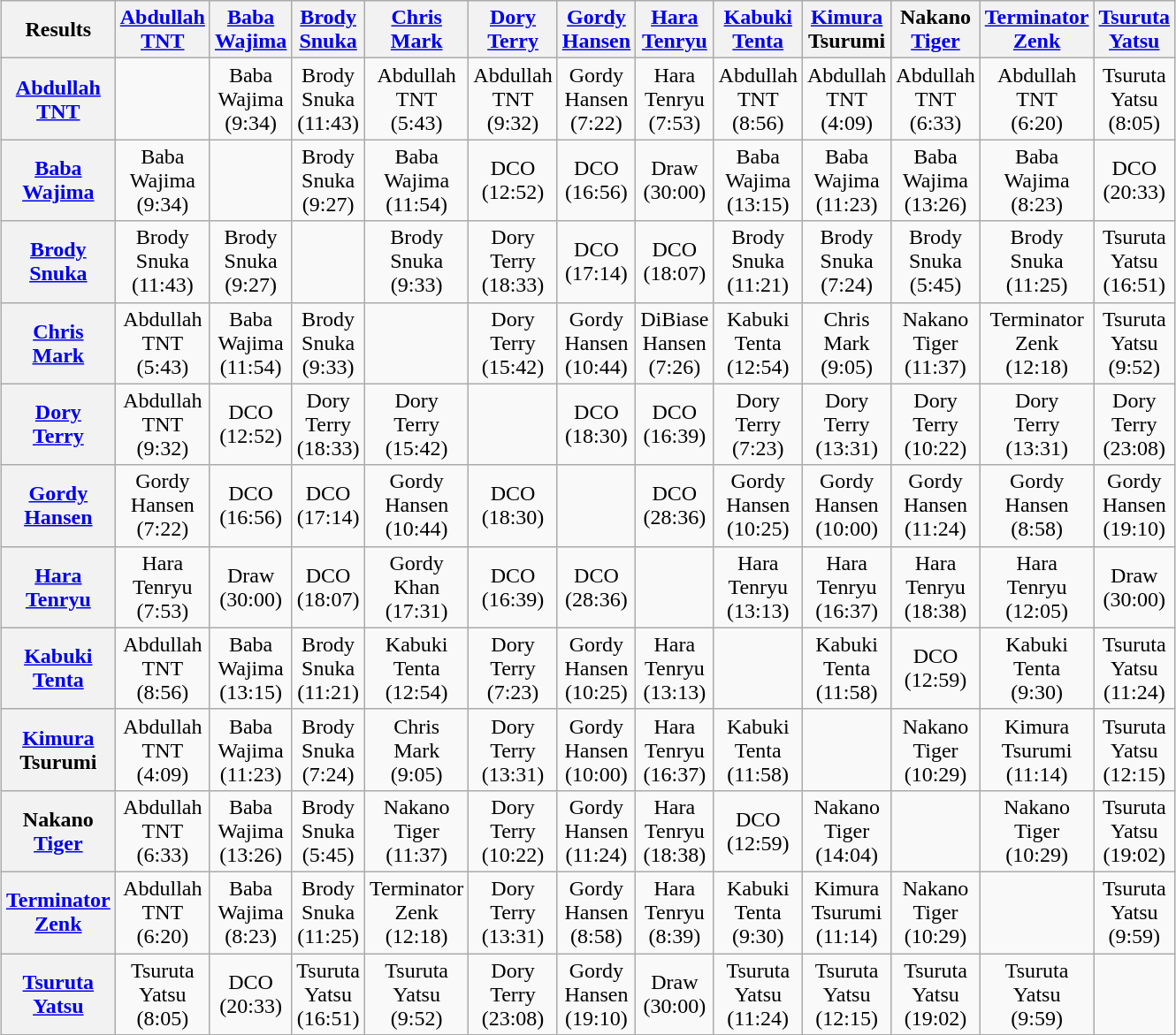<table class="wikitable" style="text-align:center; margin: 1em auto 1em auto">
<tr>
<th>Results</th>
<th><a href='#'>Abdullah</a><br><a href='#'>TNT</a></th>
<th><a href='#'>Baba</a><br><a href='#'>Wajima</a></th>
<th><a href='#'>Brody</a><br><a href='#'>Snuka</a></th>
<th><a href='#'>Chris</a><br><a href='#'>Mark</a></th>
<th><a href='#'>Dory</a><br><a href='#'>Terry</a></th>
<th><a href='#'>Gordy</a><br><a href='#'>Hansen</a></th>
<th><a href='#'>Hara</a><br><a href='#'>Tenryu</a></th>
<th><a href='#'>Kabuki</a><br><a href='#'>Tenta</a></th>
<th><a href='#'>Kimura</a><br>Tsurumi</th>
<th>Nakano<br><a href='#'>Tiger</a></th>
<th><a href='#'>Terminator</a><br><a href='#'>Zenk</a></th>
<th><a href='#'>Tsuruta</a><br><a href='#'>Yatsu</a></th>
</tr>
<tr>
<th><a href='#'>Abdullah</a><br><a href='#'>TNT</a></th>
<td></td>
<td>Baba<br>Wajima<br>(9:34)</td>
<td>Brody<br>Snuka<br>(11:43)</td>
<td>Abdullah<br>TNT<br>(5:43)</td>
<td>Abdullah<br>TNT<br>(9:32)</td>
<td>Gordy<br>Hansen<br>(7:22)</td>
<td>Hara<br>Tenryu<br>(7:53)</td>
<td>Abdullah<br>TNT<br>(8:56)</td>
<td>Abdullah<br>TNT<br>(4:09)</td>
<td>Abdullah<br>TNT<br>(6:33)</td>
<td>Abdullah<br>TNT<br>(6:20)</td>
<td>Tsuruta<br>Yatsu<br>(8:05)</td>
</tr>
<tr>
<th><a href='#'>Baba</a><br><a href='#'>Wajima</a></th>
<td>Baba<br>Wajima<br>(9:34)</td>
<td></td>
<td>Brody<br>Snuka<br>(9:27)</td>
<td>Baba<br>Wajima<br>(11:54)</td>
<td>DCO<br>(12:52)</td>
<td>DCO<br>(16:56)</td>
<td>Draw<br>(30:00)</td>
<td>Baba<br>Wajima<br>(13:15)</td>
<td>Baba<br>Wajima<br>(11:23)</td>
<td>Baba<br>Wajima<br>(13:26)</td>
<td>Baba<br>Wajima<br>(8:23)</td>
<td>DCO<br>(20:33)</td>
</tr>
<tr>
<th><a href='#'>Brody</a><br><a href='#'>Snuka</a></th>
<td>Brody<br>Snuka<br>(11:43)</td>
<td>Brody<br>Snuka<br>(9:27)</td>
<td></td>
<td>Brody<br>Snuka<br>(9:33)</td>
<td>Dory<br>Terry<br>(18:33)</td>
<td>DCO<br>(17:14)</td>
<td>DCO<br>(18:07)</td>
<td>Brody<br>Snuka<br>(11:21)</td>
<td>Brody<br>Snuka<br>(7:24)</td>
<td>Brody<br>Snuka<br>(5:45)</td>
<td>Brody<br>Snuka<br>(11:25)</td>
<td>Tsuruta<br>Yatsu<br>(16:51)</td>
</tr>
<tr>
<th><a href='#'>Chris</a><br><a href='#'>Mark</a></th>
<td>Abdullah<br>TNT<br>(5:43)</td>
<td>Baba<br>Wajima<br>(11:54)</td>
<td>Brody<br>Snuka<br>(9:33)</td>
<td></td>
<td>Dory<br>Terry<br>(15:42)</td>
<td>Gordy<br>Hansen<br>(10:44)</td>
<td>DiBiase<br>Hansen<br>(7:26)</td>
<td>Kabuki<br>Tenta<br>(12:54)</td>
<td>Chris<br>Mark<br>(9:05)</td>
<td>Nakano<br>Tiger<br>(11:37)</td>
<td>Terminator<br>Zenk<br>(12:18)</td>
<td>Tsuruta<br>Yatsu<br>(9:52)</td>
</tr>
<tr>
<th><a href='#'>Dory</a><br><a href='#'>Terry</a></th>
<td>Abdullah<br>TNT<br>(9:32)</td>
<td>DCO<br>(12:52)</td>
<td>Dory<br>Terry<br>(18:33)</td>
<td>Dory<br>Terry<br>(15:42)</td>
<td></td>
<td>DCO<br>(18:30)</td>
<td>DCO<br>(16:39)</td>
<td>Dory<br>Terry<br>(7:23)</td>
<td>Dory<br>Terry<br>(13:31)</td>
<td>Dory<br>Terry<br>(10:22)</td>
<td>Dory<br>Terry<br>(13:31)</td>
<td>Dory<br>Terry<br>(23:08)</td>
</tr>
<tr>
<th><a href='#'>Gordy</a><br><a href='#'>Hansen</a></th>
<td>Gordy<br>Hansen<br>(7:22)</td>
<td>DCO<br>(16:56)</td>
<td>DCO<br>(17:14)</td>
<td>Gordy<br>Hansen<br>(10:44)</td>
<td>DCO<br>(18:30)</td>
<td></td>
<td>DCO<br>(28:36)</td>
<td>Gordy<br>Hansen<br>(10:25)</td>
<td>Gordy<br>Hansen<br>(10:00)</td>
<td>Gordy<br>Hansen<br>(11:24)</td>
<td>Gordy<br>Hansen<br>(8:58)</td>
<td>Gordy<br>Hansen<br>(19:10)</td>
</tr>
<tr>
<th><a href='#'>Hara</a><br><a href='#'>Tenryu</a></th>
<td>Hara<br>Tenryu<br>(7:53)</td>
<td>Draw<br>(30:00)</td>
<td>DCO<br>(18:07)</td>
<td>Gordy<br>Khan<br>(17:31)</td>
<td>DCO<br>(16:39)</td>
<td>DCO<br>(28:36)</td>
<td></td>
<td>Hara<br>Tenryu<br>(13:13)</td>
<td>Hara<br>Tenryu<br>(16:37)</td>
<td>Hara<br>Tenryu<br>(18:38)</td>
<td>Hara<br>Tenryu<br>(12:05)</td>
<td>Draw<br>(30:00)</td>
</tr>
<tr>
<th><a href='#'>Kabuki</a><br><a href='#'>Tenta</a></th>
<td>Abdullah<br>TNT<br>(8:56)</td>
<td>Baba<br>Wajima<br>(13:15)</td>
<td>Brody<br>Snuka<br>(11:21)</td>
<td>Kabuki<br>Tenta<br>(12:54)</td>
<td>Dory<br>Terry<br>(7:23)</td>
<td>Gordy<br>Hansen<br>(10:25)</td>
<td>Hara<br>Tenryu<br>(13:13)</td>
<td></td>
<td>Kabuki<br>Tenta<br>(11:58)</td>
<td>DCO<br>(12:59)</td>
<td>Kabuki<br>Tenta<br>(9:30)</td>
<td>Tsuruta<br>Yatsu<br>(11:24)</td>
</tr>
<tr>
<th><a href='#'>Kimura</a><br>Tsurumi</th>
<td>Abdullah<br>TNT<br>(4:09)</td>
<td>Baba<br>Wajima<br>(11:23)</td>
<td>Brody<br>Snuka<br>(7:24)</td>
<td>Chris<br>Mark<br>(9:05)</td>
<td>Dory<br>Terry<br>(13:31)</td>
<td>Gordy<br>Hansen<br>(10:00)</td>
<td>Hara<br>Tenryu<br>(16:37)</td>
<td>Kabuki<br>Tenta<br>(11:58)</td>
<td></td>
<td>Nakano<br>Tiger<br>(10:29)</td>
<td>Kimura<br>Tsurumi<br>(11:14)</td>
<td>Tsuruta<br>Yatsu<br>(12:15)</td>
</tr>
<tr>
<th>Nakano<br><a href='#'>Tiger</a></th>
<td>Abdullah<br>TNT<br>(6:33)</td>
<td>Baba<br>Wajima<br>(13:26)</td>
<td>Brody<br>Snuka<br>(5:45)</td>
<td>Nakano<br>Tiger<br>(11:37)</td>
<td>Dory<br>Terry<br>(10:22)</td>
<td>Gordy<br>Hansen<br>(11:24)</td>
<td>Hara<br>Tenryu<br>(18:38)</td>
<td>DCO<br>(12:59)</td>
<td>Nakano<br>Tiger<br>(14:04)</td>
<td></td>
<td>Nakano<br>Tiger<br>(10:29)</td>
<td>Tsuruta<br>Yatsu<br>(19:02)</td>
</tr>
<tr>
<th><a href='#'>Terminator</a><br><a href='#'>Zenk</a></th>
<td>Abdullah<br>TNT<br>(6:20)</td>
<td>Baba<br>Wajima<br>(8:23)</td>
<td>Brody<br>Snuka<br>(11:25)</td>
<td>Terminator<br>Zenk<br>(12:18)</td>
<td>Dory<br>Terry<br>(13:31)</td>
<td>Gordy<br>Hansen<br>(8:58)</td>
<td>Hara<br>Tenryu<br>(8:39)</td>
<td>Kabuki<br>Tenta<br>(9:30)</td>
<td>Kimura<br>Tsurumi<br>(11:14)</td>
<td>Nakano<br>Tiger<br>(10:29)</td>
<td></td>
<td>Tsuruta<br>Yatsu<br>(9:59)</td>
</tr>
<tr>
<th><a href='#'>Tsuruta</a><br><a href='#'>Yatsu</a></th>
<td>Tsuruta<br>Yatsu<br>(8:05)</td>
<td>DCO<br>(20:33)</td>
<td>Tsuruta<br>Yatsu<br>(16:51)</td>
<td>Tsuruta<br>Yatsu<br>(9:52)</td>
<td>Dory<br>Terry<br>(23:08)</td>
<td>Gordy<br>Hansen<br>(19:10)</td>
<td>Draw<br>(30:00)</td>
<td>Tsuruta<br>Yatsu<br>(11:24)</td>
<td>Tsuruta<br>Yatsu<br>(12:15)</td>
<td>Tsuruta<br>Yatsu<br>(19:02)</td>
<td>Tsuruta<br>Yatsu<br>(9:59)</td>
<td></td>
</tr>
</table>
